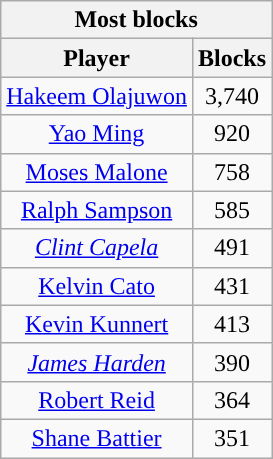<table class="wikitable sortable" style="text-align:center">
<tr>
<th colspan="2" style="text-align:center; ">Most blocks</th>
</tr>
<tr>
<th style="text-align:center; ">Player</th>
<th style="text-align:center; ">Blocks</th>
</tr>
<tr>
<td><a href='#'>Hakeem Olajuwon</a></td>
<td>3,740</td>
</tr>
<tr>
<td><a href='#'>Yao Ming</a></td>
<td>920</td>
</tr>
<tr>
<td><a href='#'>Moses Malone</a></td>
<td>758</td>
</tr>
<tr>
<td><a href='#'>Ralph Sampson</a></td>
<td>585</td>
</tr>
<tr>
<td><em><a href='#'>Clint Capela</a></em></td>
<td>491</td>
</tr>
<tr>
<td><a href='#'>Kelvin Cato</a></td>
<td>431</td>
</tr>
<tr>
<td><a href='#'>Kevin Kunnert</a></td>
<td>413</td>
</tr>
<tr>
<td><em><a href='#'>James Harden</a></em></td>
<td>390</td>
</tr>
<tr>
<td><a href='#'>Robert Reid</a></td>
<td>364</td>
</tr>
<tr>
<td><a href='#'>Shane Battier</a></td>
<td>351</td>
</tr>
</table>
